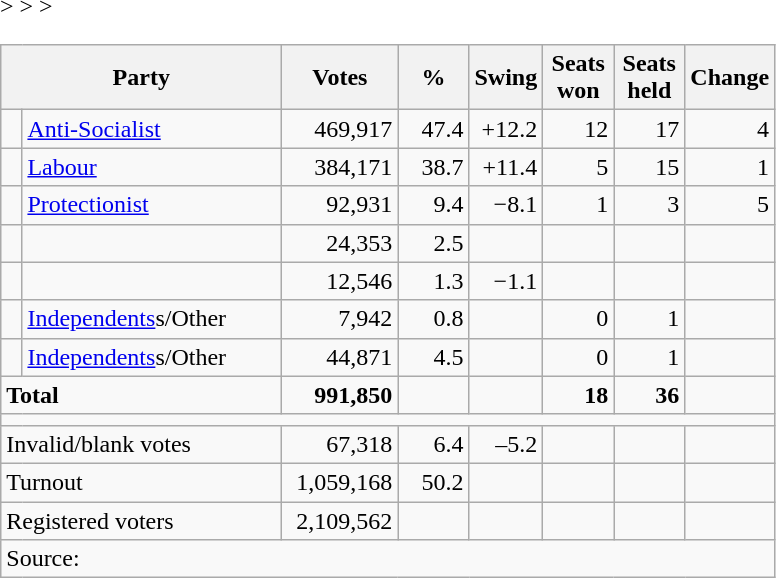<table class="wikitable">
<tr>
<th colspan=2 style="width:180px">Party</th>
<th style="width:70px">Votes</th>
<th style="width:40px">%</th>
<th style="width:40px">Swing</th>
<th style="width:40px">Seats won</th>
<th style="width:40px">Seats held</th>
<th style="width:40px">Change</th>
</tr>
<tr>
<td> </td>
<td><a href='#'>Anti-Socialist</a></td>
<td align=right>469,917</td>
<td align=right>47.4</td>
<td align=right>+12.2</td>
<td align=right>12</td>
<td align=right>17</td>
<td align=right> 4</td>
</tr>
<tr>
<td> </td>
<td><a href='#'>Labour</a></td>
<td align=right>384,171</td>
<td align=right>38.7</td>
<td align=right>+11.4</td>
<td align=right>5</td>
<td align=right>15</td>
<td align=right> 1</td>
</tr>
<tr>
<td> </td>
<td><a href='#'>Protectionist</a></td>
<td align=right>92,931</td>
<td align=right>9.4</td>
<td align=right>−8.1</td>
<td align=right>1</td>
<td align=right>3</td>
<td align=right> 5</td>
</tr>
<tr <noinclude>>
<td> </td>
<td></td>
<td align=right>24,353</td>
<td align=right>2.5</td>
<td align=right></td>
<td align=right></td>
<td align=right></td>
<td align=right></td>
</tr>
<tr>
<td> </td>
<td></td>
<td align=right>12,546</td>
<td align=right>1.3</td>
<td align=right>−1.1</td>
<td align=right></td>
<td align=right></td>
<td align=right></td>
</tr>
<tr>
<td> </td>
<td><a href='#'>Independents</a>s/Other</td>
<td align=right>7,942</td>
<td align=right>0.8</td>
<td align=right></td>
<td align=right>0</td>
<td align=right>1</td>
<td align=right></td>
</tr>
<tr </noinclude><includeonly>>
<td> </td>
<td><a href='#'>Independents</a>s/Other</td>
<td align=right>44,871</td>
<td align=right>4.5</td>
<td align=right></td>
<td align=right>0</td>
<td align=right>1</td>
<td align=right></td>
</tr>
<tr </includeonly>>
<td colspan=2><strong>Total</strong></td>
<td align=right><strong>991,850</strong></td>
<td align=right><strong> </strong></td>
<td align=right><strong> </strong></td>
<td align=right><strong>18</strong></td>
<td align=right><strong>36</strong></td>
<td align=right></td>
</tr>
<tr>
<td colspan=8></td>
</tr>
<tr>
<td colspan=2>Invalid/blank votes</td>
<td align=right>67,318</td>
<td align=right>6.4</td>
<td align=right>–5.2</td>
<td align=right></td>
<td align=right></td>
<td></td>
</tr>
<tr>
<td colspan=2>Turnout</td>
<td align=right>1,059,168</td>
<td align=right>50.2</td>
<td align=right></td>
<td align=right></td>
<td align=right></td>
<td></td>
</tr>
<tr>
<td colspan=2>Registered voters</td>
<td align=right>2,109,562</td>
<td align=right></td>
<td align=right></td>
<td align=right></td>
<td align=right></td>
<td></td>
</tr>
<tr>
<td colspan=8>Source: </td>
</tr>
</table>
